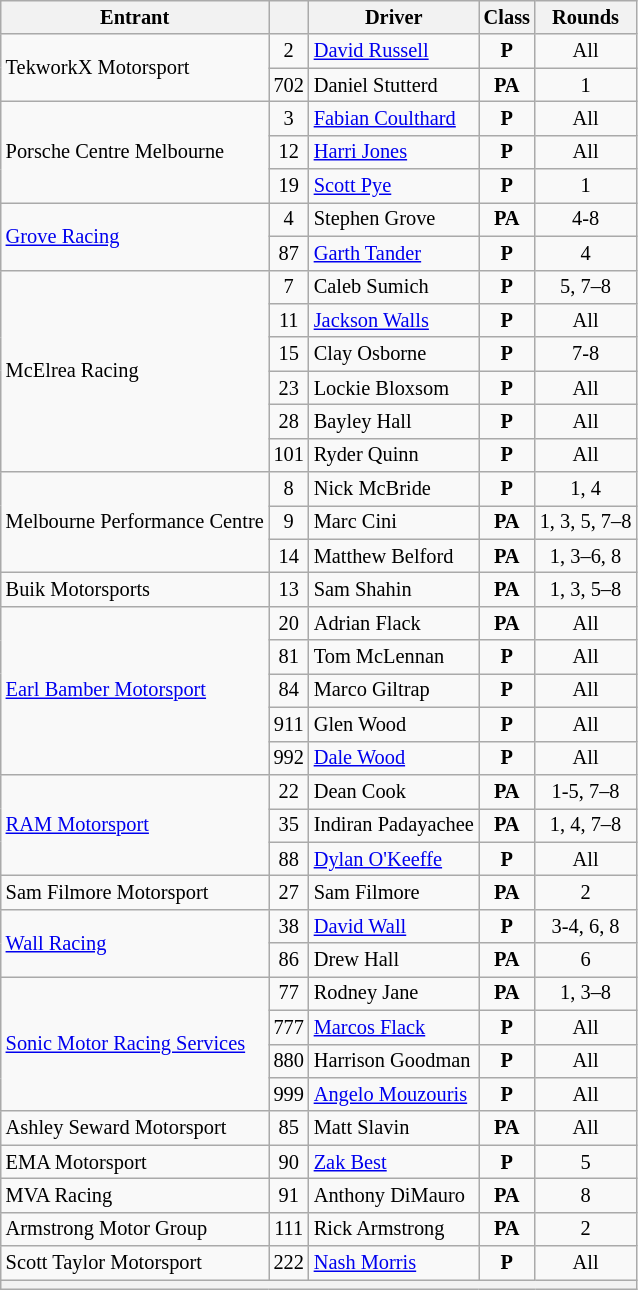<table class="wikitable" style=font-size:85%;>
<tr>
<th>Entrant</th>
<th></th>
<th>Driver</th>
<th>Class</th>
<th>Rounds</th>
</tr>
<tr>
<td rowspan="2"> TekworkX Motorsport</td>
<td align=center>2</td>
<td> <a href='#'>David Russell</a></td>
<td align=center><strong><span>P</span> </strong></td>
<td align=center>All</td>
</tr>
<tr>
<td align=center>702</td>
<td> Daniel Stutterd</td>
<td align=center><strong><span>PA</span> </strong></td>
<td align=center>1</td>
</tr>
<tr>
<td rowspan="3"> Porsche Centre Melbourne</td>
<td align="center">3</td>
<td> <a href='#'>Fabian Coulthard</a></td>
<td align="center"><strong><span>P</span> </strong></td>
<td align="center">All</td>
</tr>
<tr>
<td align=center>12</td>
<td> <a href='#'>Harri Jones</a></td>
<td align=center><strong><span>P</span> </strong></td>
<td align=center>All</td>
</tr>
<tr>
<td align=center>19</td>
<td> <a href='#'>Scott Pye</a></td>
<td align=center><strong><span>P</span> </strong></td>
<td align=center>1</td>
</tr>
<tr>
<td rowspan="2"> <a href='#'>Grove Racing</a></td>
<td align=center>4</td>
<td> Stephen Grove</td>
<td align=center><strong><span>PA</span> </strong></td>
<td align=center>4-8</td>
</tr>
<tr>
<td align=center>87</td>
<td> <a href='#'>Garth Tander</a></td>
<td align=center><strong><span>P</span> </strong></td>
<td align=center>4</td>
</tr>
<tr>
<td rowspan="6"> McElrea Racing</td>
<td align=center>7</td>
<td> Caleb Sumich</td>
<td align=center><strong><span>P</span> </strong></td>
<td align=center>5, 7–8</td>
</tr>
<tr>
<td align="center">11</td>
<td> <a href='#'>Jackson Walls</a></td>
<td align="center"><strong><span>P</span> </strong></td>
<td align="center">All</td>
</tr>
<tr>
<td align=center>15</td>
<td> Clay Osborne</td>
<td align=center><strong><span>P</span> </strong></td>
<td align=center>7-8</td>
</tr>
<tr>
<td align=center>23</td>
<td> Lockie Bloxsom</td>
<td align=center><strong><span>P</span> </strong></td>
<td align=center>All</td>
</tr>
<tr>
<td align=center>28</td>
<td> Bayley Hall</td>
<td align=center><strong><span>P</span> </strong></td>
<td align=center>All</td>
</tr>
<tr>
<td align="center">101</td>
<td> Ryder Quinn</td>
<td align=center><strong><span>P</span> </strong></td>
<td align=center>All</td>
</tr>
<tr>
<td rowspan="3"> Melbourne Performance Centre</td>
<td align="center">8</td>
<td> Nick McBride</td>
<td align="center"><strong><span>P</span> </strong></td>
<td align="center">1, 4</td>
</tr>
<tr>
<td align=center>9</td>
<td> Marc Cini</td>
<td align=center><strong><span>PA</span> </strong></td>
<td align=center>1, 3, 5, 7–8</td>
</tr>
<tr>
<td align=center>14</td>
<td> Matthew Belford</td>
<td align=center><strong><span>PA</span> </strong></td>
<td align=center>1, 3–6, 8</td>
</tr>
<tr>
<td> Buik Motorsports</td>
<td align=center>13</td>
<td> Sam Shahin</td>
<td align=center><strong><span>PA</span> </strong></td>
<td align=center>1, 3, 5–8</td>
</tr>
<tr>
<td rowspan="5"> <a href='#'>Earl Bamber Motorsport</a></td>
<td align=center>20</td>
<td> Adrian Flack</td>
<td align=center><strong><span>PA</span> </strong></td>
<td align=center>All</td>
</tr>
<tr>
<td align=center>81</td>
<td> Tom McLennan</td>
<td align=center><strong><span>P</span> </strong></td>
<td align=center>All</td>
</tr>
<tr>
<td align=center>84</td>
<td> Marco Giltrap</td>
<td align=center><strong><span>P</span> </strong></td>
<td align=center>All</td>
</tr>
<tr>
<td align=center>911</td>
<td> Glen Wood</td>
<td align=center><strong><span>P</span> </strong></td>
<td align=center>All</td>
</tr>
<tr>
<td align=center>992</td>
<td> <a href='#'>Dale Wood</a></td>
<td align=center><strong><span>P</span> </strong></td>
<td align=center>All</td>
</tr>
<tr>
<td rowspan="3"> <a href='#'>RAM Motorsport</a></td>
<td align=center>22</td>
<td> Dean Cook</td>
<td align=center><strong><span>PA</span> </strong></td>
<td align=center>1-5, 7–8</td>
</tr>
<tr>
<td align=center>35</td>
<td> Indiran Padayachee</td>
<td align=center><strong><span>PA</span> </strong></td>
<td align=center>1, 4, 7–8</td>
</tr>
<tr>
<td align=center>88</td>
<td> <a href='#'>Dylan O'Keeffe</a></td>
<td align=center><strong><span>P</span> </strong></td>
<td align=center>All</td>
</tr>
<tr>
<td> Sam Filmore Motorsport</td>
<td align=center>27</td>
<td> Sam Filmore</td>
<td align=center><strong><span>PA</span> </strong></td>
<td align=center>2</td>
</tr>
<tr>
<td rowspan="2"> <a href='#'>Wall Racing</a></td>
<td align=center>38</td>
<td> <a href='#'>David Wall</a></td>
<td align=center><strong><span>P</span> </strong></td>
<td align=center>3-4, 6, 8</td>
</tr>
<tr>
<td align=center>86</td>
<td> Drew Hall</td>
<td align=center><strong><span>PA</span> </strong></td>
<td align=center>6</td>
</tr>
<tr>
<td rowspan="4"> <a href='#'>Sonic Motor Racing Services</a></td>
<td align=center>77</td>
<td> Rodney Jane</td>
<td align=center><strong><span>PA</span> </strong></td>
<td align=center>1, 3–8</td>
</tr>
<tr>
<td align=center>777</td>
<td> <a href='#'>Marcos Flack</a></td>
<td align=center><strong><span>P</span> </strong></td>
<td align=center>All</td>
</tr>
<tr>
<td align=center>880</td>
<td> Harrison Goodman</td>
<td align=center><strong><span>P</span> </strong></td>
<td align=center>All</td>
</tr>
<tr>
<td align=center>999</td>
<td> <a href='#'>Angelo Mouzouris</a></td>
<td align=center><strong><span>P</span> </strong></td>
<td align=center>All</td>
</tr>
<tr>
<td> Ashley Seward Motorsport</td>
<td align=center>85</td>
<td> Matt Slavin</td>
<td align=center><strong><span>PA</span> </strong></td>
<td align=center>All</td>
</tr>
<tr>
<td> EMA Motorsport</td>
<td align=center>90</td>
<td> <a href='#'>Zak Best</a></td>
<td align=center><strong><span>P</span> </strong></td>
<td align=center>5</td>
</tr>
<tr>
<td> MVA Racing</td>
<td align=center>91</td>
<td> Anthony DiMauro</td>
<td align=center><strong><span>PA</span> </strong></td>
<td align=center>8</td>
</tr>
<tr>
<td> Armstrong Motor Group</td>
<td align=center>111</td>
<td> Rick Armstrong</td>
<td align=center><strong><span>PA</span> </strong></td>
<td align=center>2</td>
</tr>
<tr>
<td> Scott Taylor Motorsport</td>
<td align="center">222</td>
<td> <a href='#'>Nash Morris</a></td>
<td align="center"><strong><span>P</span> </strong></td>
<td align="center">All</td>
</tr>
<tr>
<th colspan="5"></th>
</tr>
</table>
